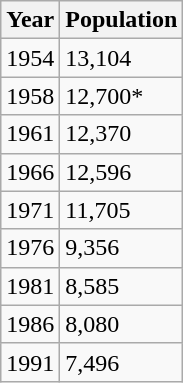<table class="wikitable">
<tr>
<th>Year</th>
<th>Population</th>
</tr>
<tr>
<td>1954</td>
<td>13,104</td>
</tr>
<tr>
<td>1958</td>
<td>12,700*</td>
</tr>
<tr>
<td>1961</td>
<td>12,370</td>
</tr>
<tr>
<td>1966</td>
<td>12,596</td>
</tr>
<tr>
<td>1971</td>
<td>11,705</td>
</tr>
<tr>
<td>1976</td>
<td>9,356</td>
</tr>
<tr>
<td>1981</td>
<td>8,585</td>
</tr>
<tr>
<td>1986</td>
<td>8,080</td>
</tr>
<tr>
<td>1991</td>
<td>7,496</td>
</tr>
</table>
